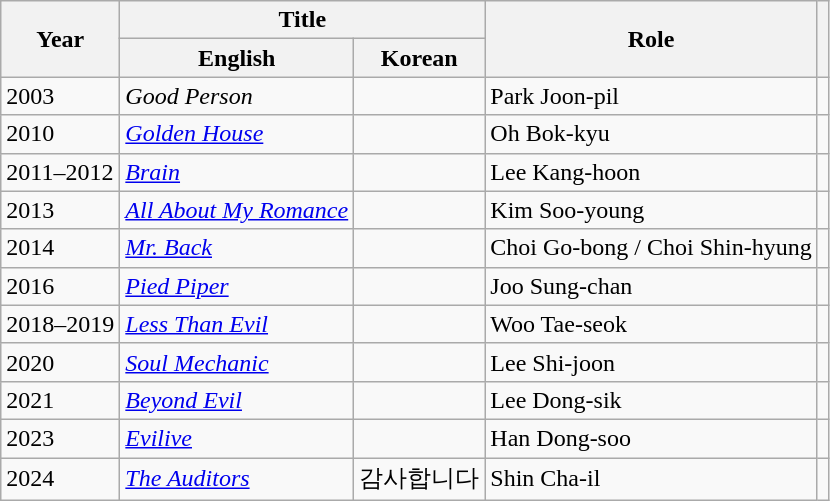<table class="wikitable sortable plainrowheaders">
<tr>
<th rowspan="2" scope="col">Year</th>
<th colspan="2" scope="col">Title</th>
<th rowspan="2" scope="col">Role</th>
<th rowspan="2" scope="col" class="unsortable"></th>
</tr>
<tr>
<th>English</th>
<th>Korean</th>
</tr>
<tr>
<td>2003</td>
<td><em>Good Person</em></td>
<td></td>
<td>Park Joon-pil</td>
<td></td>
</tr>
<tr>
<td>2010</td>
<td><em><a href='#'>Golden House</a></em></td>
<td></td>
<td>Oh Bok-kyu</td>
<td></td>
</tr>
<tr>
<td>2011–2012</td>
<td><em><a href='#'>Brain</a></em></td>
<td></td>
<td>Lee Kang-hoon</td>
<td></td>
</tr>
<tr>
<td>2013</td>
<td><em><a href='#'>All About My Romance</a></em></td>
<td></td>
<td>Kim Soo-young</td>
<td></td>
</tr>
<tr>
<td>2014</td>
<td><em><a href='#'>Mr. Back</a></em></td>
<td></td>
<td>Choi Go-bong / Choi Shin-hyung</td>
<td></td>
</tr>
<tr>
<td>2016</td>
<td><em><a href='#'>Pied Piper</a></em></td>
<td></td>
<td>Joo Sung-chan</td>
<td></td>
</tr>
<tr>
<td>2018–2019</td>
<td><em><a href='#'>Less Than Evil</a></em></td>
<td></td>
<td>Woo Tae-seok</td>
<td></td>
</tr>
<tr>
<td>2020</td>
<td><em><a href='#'>Soul Mechanic</a></em></td>
<td></td>
<td>Lee Shi-joon</td>
<td></td>
</tr>
<tr>
<td>2021</td>
<td><em><a href='#'>Beyond Evil</a></em></td>
<td></td>
<td>Lee Dong-sik</td>
<td></td>
</tr>
<tr>
<td>2023</td>
<td><em><a href='#'>Evilive</a></em></td>
<td></td>
<td>Han Dong-soo</td>
<td></td>
</tr>
<tr>
<td>2024</td>
<td><em><a href='#'>The Auditors</a></em></td>
<td>감사합니다</td>
<td>Shin Cha-il</td>
<td></td>
</tr>
</table>
